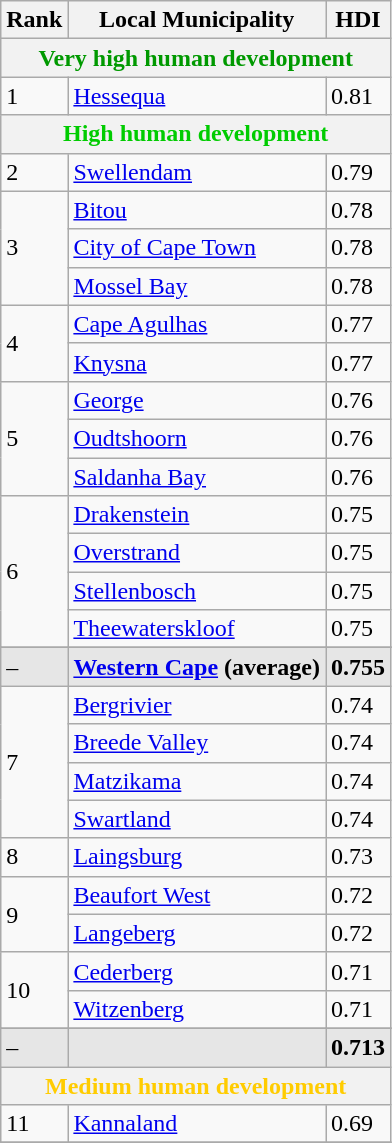<table class="wikitable sortable">
<tr>
<th>Rank</th>
<th>Local Municipality</th>
<th>HDI</th>
</tr>
<tr>
<th colspan="3" style="color:#090;">Very high human development</th>
</tr>
<tr>
<td>1</td>
<td><a href='#'>Hessequa</a></td>
<td>0.81</td>
</tr>
<tr>
<th colspan="3" style="color:#0c0;">High human development</th>
</tr>
<tr>
<td>2</td>
<td><a href='#'>Swellendam</a></td>
<td>0.79</td>
</tr>
<tr>
<td rowspan="3">3</td>
<td><a href='#'>Bitou</a></td>
<td>0.78</td>
</tr>
<tr>
<td><a href='#'>City of Cape Town</a></td>
<td>0.78</td>
</tr>
<tr>
<td><a href='#'>Mossel Bay</a></td>
<td>0.78</td>
</tr>
<tr>
<td rowspan="2">4</td>
<td><a href='#'>Cape Agulhas</a></td>
<td>0.77</td>
</tr>
<tr>
<td><a href='#'>Knysna</a></td>
<td>0.77</td>
</tr>
<tr>
<td rowspan="3">5</td>
<td><a href='#'>George</a></td>
<td>0.76</td>
</tr>
<tr>
<td><a href='#'>Oudtshoorn</a></td>
<td>0.76</td>
</tr>
<tr>
<td><a href='#'>Saldanha Bay</a></td>
<td>0.76</td>
</tr>
<tr>
<td rowspan="4">6</td>
<td><a href='#'>Drakenstein</a></td>
<td>0.75</td>
</tr>
<tr>
<td><a href='#'>Overstrand</a></td>
<td>0.75</td>
</tr>
<tr>
<td><a href='#'>Stellenbosch</a></td>
<td>0.75</td>
</tr>
<tr>
<td><a href='#'>Theewaterskloof</a></td>
<td>0.75</td>
</tr>
<tr>
</tr>
<tr style="background:#e6e6e6">
<td>–</td>
<td><strong><a href='#'>Western Cape</a> (average)</strong></td>
<td><strong> 0.755</strong></td>
</tr>
<tr>
<td rowspan="4">7</td>
<td><a href='#'>Bergrivier</a></td>
<td>0.74</td>
</tr>
<tr>
<td><a href='#'>Breede Valley</a></td>
<td>0.74</td>
</tr>
<tr>
<td><a href='#'>Matzikama</a></td>
<td>0.74</td>
</tr>
<tr>
<td><a href='#'>Swartland</a></td>
<td>0.74</td>
</tr>
<tr>
<td>8</td>
<td><a href='#'>Laingsburg</a></td>
<td>0.73</td>
</tr>
<tr>
<td rowspan="2">9</td>
<td><a href='#'>Beaufort West</a></td>
<td>0.72</td>
</tr>
<tr>
<td><a href='#'>Langeberg</a></td>
<td>0.72</td>
</tr>
<tr>
<td rowspan="2">10</td>
<td><a href='#'>Cederberg</a></td>
<td>0.71</td>
</tr>
<tr>
<td><a href='#'>Witzenberg</a></td>
<td>0.71</td>
</tr>
<tr>
</tr>
<tr style="background:#e6e6e6">
<td>–</td>
<td><strong></strong></td>
<td><strong> 0.713</strong></td>
</tr>
<tr>
<th colspan="3" style="color:#fc0;">Medium human development</th>
</tr>
<tr>
<td>11</td>
<td><a href='#'>Kannaland</a></td>
<td>0.69</td>
</tr>
<tr>
</tr>
</table>
